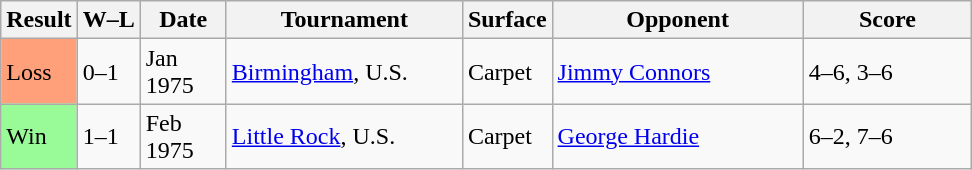<table class="sortable wikitable">
<tr>
<th>Result</th>
<th class="unsortable">W–L</th>
<th style="width:50px">Date</th>
<th style="width:150px">Tournament</th>
<th style="width:50px">Surface</th>
<th style="width:160px">Opponent</th>
<th style="width:105px" class="unsortable">Score</th>
</tr>
<tr>
<td style="background:#ffa07a;">Loss</td>
<td>0–1</td>
<td>Jan 1975</td>
<td><a href='#'>Birmingham</a>, U.S.</td>
<td>Carpet</td>
<td> <a href='#'>Jimmy Connors</a></td>
<td>4–6, 3–6</td>
</tr>
<tr>
<td style="background:#98fb98;">Win</td>
<td>1–1</td>
<td>Feb 1975</td>
<td><a href='#'>Little Rock</a>, U.S.</td>
<td>Carpet</td>
<td> <a href='#'>George Hardie</a></td>
<td>6–2, 7–6</td>
</tr>
</table>
